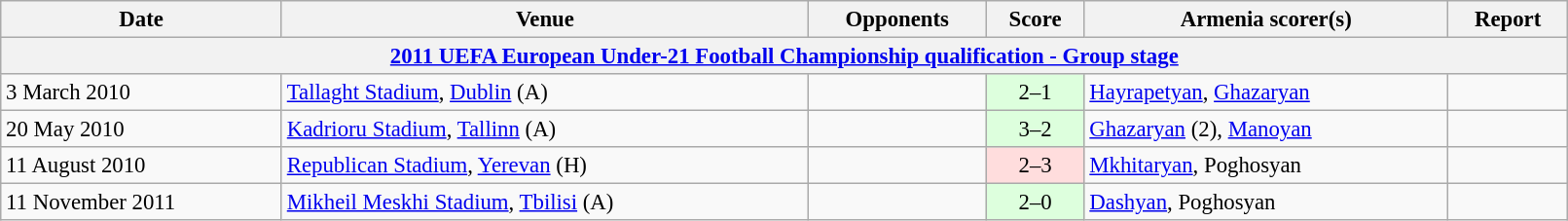<table class="wikitable" width=85%; style="font-size:95%;">
<tr>
<th>Date</th>
<th>Venue</th>
<th>Opponents</th>
<th>Score</th>
<th>Armenia scorer(s)</th>
<th>Report</th>
</tr>
<tr>
<th colspan=7><a href='#'>2011 UEFA European Under-21 Football Championship qualification - Group stage</a></th>
</tr>
<tr>
<td>3 March 2010</td>
<td><a href='#'>Tallaght Stadium</a>, <a href='#'>Dublin</a> (A)</td>
<td></td>
<td align=center bgcolor=ddffdd>2–1</td>
<td><a href='#'>Hayrapetyan</a>, <a href='#'>Ghazaryan</a></td>
<td></td>
</tr>
<tr>
<td>20 May 2010</td>
<td><a href='#'>Kadrioru Stadium</a>, <a href='#'>Tallinn</a> (A)</td>
<td></td>
<td align=center bgcolor=ddffdd>3–2</td>
<td><a href='#'>Ghazaryan</a> (2), <a href='#'>Manoyan</a></td>
<td></td>
</tr>
<tr>
<td>11 August 2010</td>
<td><a href='#'>Republican Stadium</a>, <a href='#'>Yerevan</a> (H)</td>
<td></td>
<td align=center bgcolor=ffdddd>2–3</td>
<td><a href='#'>Mkhitaryan</a>, Poghosyan</td>
<td></td>
</tr>
<tr>
<td>11 November 2011</td>
<td><a href='#'>Mikheil Meskhi Stadium</a>, <a href='#'>Tbilisi</a> (A)</td>
<td></td>
<td align=center bgcolor=ddffdd>2–0</td>
<td><a href='#'>Dashyan</a>, Poghosyan</td>
<td></td>
</tr>
</table>
